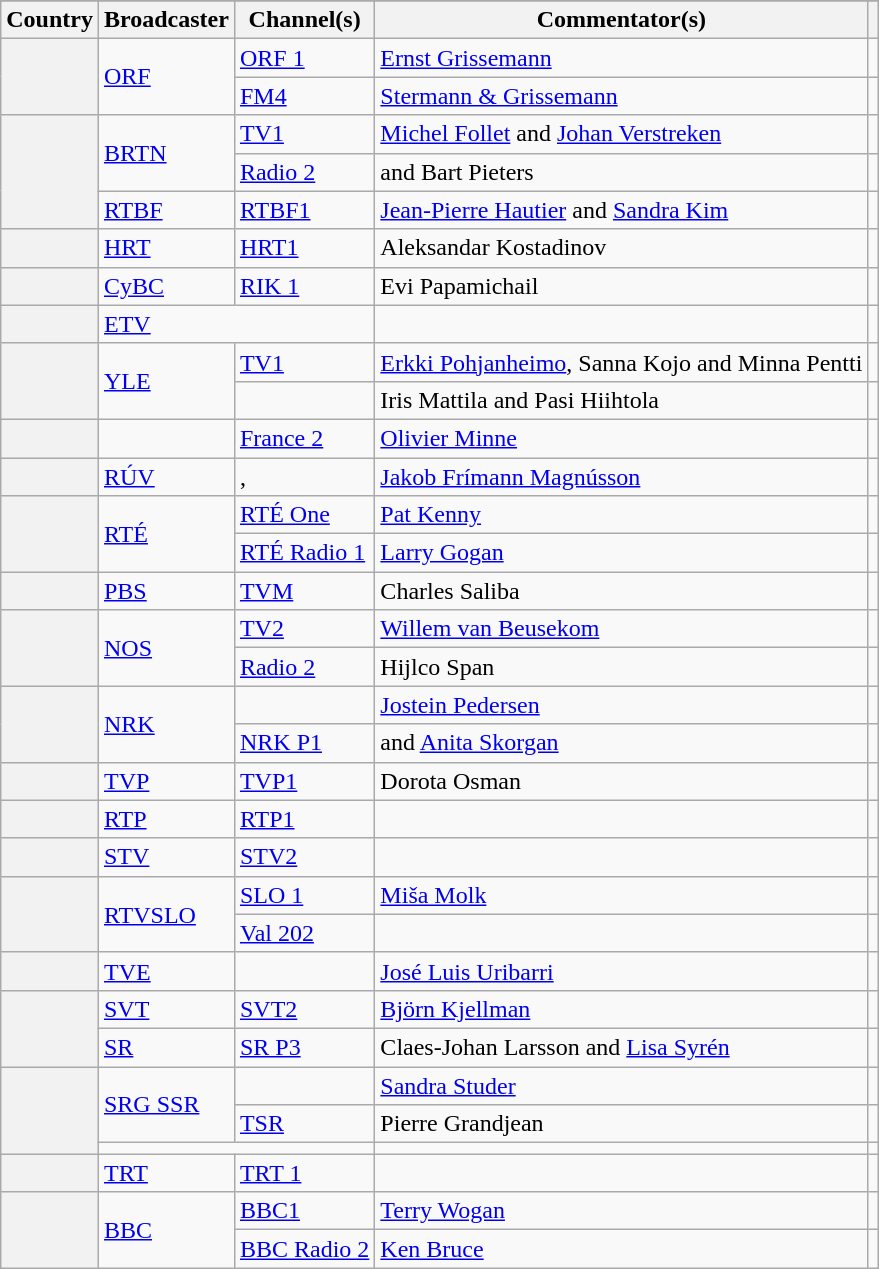<table class="wikitable plainrowheaders sticky-header">
<tr>
</tr>
<tr>
<th scope="col">Country</th>
<th scope="col">Broadcaster</th>
<th scope="col">Channel(s)</th>
<th scope="col">Commentator(s)</th>
<th scope="col"></th>
</tr>
<tr>
<th scope="rowgroup" rowspan="2"></th>
<td rowspan="2"><a href='#'>ORF</a></td>
<td><a href='#'>ORF 1</a></td>
<td><a href='#'>Ernst Grissemann</a></td>
<td style="text-align:center"></td>
</tr>
<tr>
<td><a href='#'>FM4</a></td>
<td><a href='#'>Stermann & Grissemann</a></td>
<td style="text-align:center"></td>
</tr>
<tr>
<th scope="rowgroup" rowspan="3"></th>
<td rowspan="2"><a href='#'>BRTN</a></td>
<td><a href='#'>TV1</a></td>
<td><a href='#'>Michel Follet</a> and <a href='#'>Johan Verstreken</a></td>
<td style="text-align:center"></td>
</tr>
<tr>
<td><a href='#'>Radio 2</a></td>
<td> and Bart Pieters</td>
<td style="text-align:center"></td>
</tr>
<tr>
<td><a href='#'>RTBF</a></td>
<td><a href='#'>RTBF1</a></td>
<td><a href='#'>Jean-Pierre Hautier</a> and <a href='#'>Sandra Kim</a></td>
<td style="text-align:center"></td>
</tr>
<tr>
<th scope="row"></th>
<td><a href='#'>HRT</a></td>
<td><a href='#'>HRT1</a></td>
<td>Aleksandar Kostadinov</td>
<td style="text-align:center"></td>
</tr>
<tr>
<th scope="row"></th>
<td><a href='#'>CyBC</a></td>
<td><a href='#'>RIK 1</a></td>
<td>Evi Papamichail</td>
<td style="text-align:center"></td>
</tr>
<tr>
<th scope="row"></th>
<td colspan="2"><a href='#'>ETV</a></td>
<td></td>
<td style="text-align:center"></td>
</tr>
<tr>
<th scope="rowgroup" rowspan="2"></th>
<td rowspan="2"><a href='#'>YLE</a></td>
<td><a href='#'>TV1</a></td>
<td><a href='#'>Erkki Pohjanheimo</a>, Sanna Kojo and Minna Pentti</td>
<td style="text-align:center"></td>
</tr>
<tr>
<td></td>
<td>Iris Mattila and Pasi Hiihtola</td>
<td style="text-align:center"></td>
</tr>
<tr>
<th scope="row"></th>
<td></td>
<td><a href='#'>France 2</a></td>
<td><a href='#'>Olivier Minne</a></td>
<td style="text-align:center"></td>
</tr>
<tr>
<th scope="row"></th>
<td><a href='#'>RÚV</a></td>
<td>, </td>
<td><a href='#'>Jakob Frímann Magnússon</a></td>
<td style="text-align:center"></td>
</tr>
<tr>
<th scope="rowgroup" rowspan="2"></th>
<td rowspan="2"><a href='#'>RTÉ</a></td>
<td><a href='#'>RTÉ One</a></td>
<td><a href='#'>Pat Kenny</a></td>
<td style="text-align:center"></td>
</tr>
<tr>
<td><a href='#'>RTÉ Radio 1</a></td>
<td><a href='#'>Larry Gogan</a></td>
<td style="text-align:center"></td>
</tr>
<tr>
<th scope="row"></th>
<td><a href='#'>PBS</a></td>
<td><a href='#'>TVM</a></td>
<td>Charles Saliba</td>
<td style="text-align:center"></td>
</tr>
<tr>
<th scope="rowgroup" rowspan="2"></th>
<td rowspan="2"><a href='#'>NOS</a></td>
<td><a href='#'>TV2</a></td>
<td><a href='#'>Willem van Beusekom</a></td>
<td style="text-align:center"></td>
</tr>
<tr>
<td><a href='#'>Radio 2</a></td>
<td>Hijlco Span</td>
<td style="text-align:center"></td>
</tr>
<tr>
<th scope="rowgroup" rowspan="2"></th>
<td rowspan="2"><a href='#'>NRK</a></td>
<td></td>
<td><a href='#'>Jostein Pedersen</a></td>
<td style="text-align:center"></td>
</tr>
<tr>
<td><a href='#'>NRK P1</a></td>
<td> and <a href='#'>Anita Skorgan</a></td>
<td style="text-align:center"></td>
</tr>
<tr>
<th scope="row"></th>
<td><a href='#'>TVP</a></td>
<td><a href='#'>TVP1</a></td>
<td>Dorota Osman</td>
<td style="text-align:center"></td>
</tr>
<tr>
<th scope="row"></th>
<td><a href='#'>RTP</a></td>
<td><a href='#'>RTP1</a></td>
<td></td>
<td style="text-align:center"></td>
</tr>
<tr>
<th scope="row"></th>
<td><a href='#'>STV</a></td>
<td><a href='#'>STV2</a></td>
<td></td>
<td style="text-align:center"></td>
</tr>
<tr>
<th scope="rowgroup" rowspan="2"></th>
<td rowspan="2"><a href='#'>RTVSLO</a></td>
<td><a href='#'>SLO 1</a></td>
<td><a href='#'>Miša Molk</a></td>
<td style="text-align:center"></td>
</tr>
<tr>
<td><a href='#'>Val 202</a></td>
<td></td>
<td style="text-align:center"></td>
</tr>
<tr>
<th scope="row"></th>
<td><a href='#'>TVE</a></td>
<td></td>
<td><a href='#'>José Luis Uribarri</a></td>
<td style="text-align:center"></td>
</tr>
<tr>
<th scope="rowgroup" rowspan="2"></th>
<td><a href='#'>SVT</a></td>
<td><a href='#'>SVT2</a></td>
<td><a href='#'>Björn Kjellman</a></td>
<td style="text-align:center"></td>
</tr>
<tr>
<td><a href='#'>SR</a></td>
<td><a href='#'>SR P3</a></td>
<td>Claes-Johan Larsson and <a href='#'>Lisa Syrén</a></td>
<td style="text-align:center"></td>
</tr>
<tr>
<th scope="rowgroup" rowspan="3"></th>
<td rowspan="2"><a href='#'>SRG SSR</a></td>
<td></td>
<td><a href='#'>Sandra Studer</a></td>
<td style="text-align:center"></td>
</tr>
<tr>
<td><a href='#'>TSR</a></td>
<td>Pierre Grandjean</td>
<td style="text-align:center"></td>
</tr>
<tr>
<td colspan="2"></td>
<td></td>
<td style="text-align:center"></td>
</tr>
<tr>
<th scope="row"></th>
<td><a href='#'>TRT</a></td>
<td><a href='#'>TRT 1</a></td>
<td></td>
<td style="text-align:center"></td>
</tr>
<tr>
<th scope="rowgroup" rowspan="2"></th>
<td rowspan="2"><a href='#'>BBC</a></td>
<td><a href='#'>BBC1</a></td>
<td><a href='#'>Terry Wogan</a></td>
<td style="text-align:center"></td>
</tr>
<tr>
<td><a href='#'>BBC Radio 2</a></td>
<td><a href='#'>Ken Bruce</a></td>
<td style="text-align:center"></td>
</tr>
</table>
